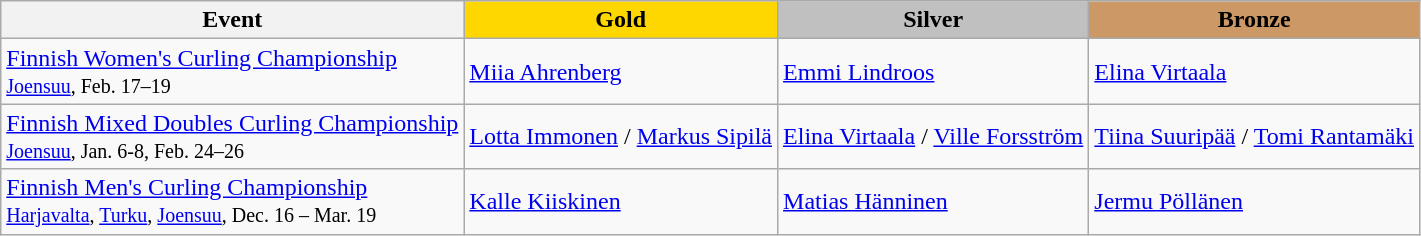<table class="wikitable">
<tr>
<th>Event</th>
<th style="background:gold">Gold</th>
<th style="background:silver">Silver</th>
<th style="background:#cc9966">Bronze</th>
</tr>
<tr>
<td><a href='#'>Finnish Women's Curling Championship</a><br> <small><a href='#'>Joensuu</a>, Feb. 17–19</small></td>
<td><a href='#'>Miia Ahrenberg</a></td>
<td><a href='#'>Emmi Lindroos</a></td>
<td><a href='#'>Elina Virtaala</a></td>
</tr>
<tr>
<td><a href='#'>Finnish Mixed Doubles Curling Championship</a><br> <small><a href='#'>Joensuu</a>, Jan. 6-8, Feb. 24–26</small></td>
<td><a href='#'>Lotta Immonen</a> / <a href='#'>Markus Sipilä</a></td>
<td><a href='#'>Elina Virtaala</a> / <a href='#'>Ville Forsström</a></td>
<td><a href='#'>Tiina Suuripää</a> / <a href='#'>Tomi Rantamäki</a></td>
</tr>
<tr>
<td><a href='#'>Finnish Men's Curling Championship</a><br> <small><a href='#'>Harjavalta</a>, <a href='#'>Turku</a>, <a href='#'>Joensuu</a>, Dec. 16 – Mar. 19</small></td>
<td><a href='#'>Kalle Kiiskinen</a></td>
<td><a href='#'>Matias Hänninen</a></td>
<td><a href='#'>Jermu Pöllänen</a></td>
</tr>
</table>
